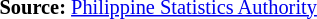<table style="font-size:85%;" '|>
<tr>
<td><br><p>
<strong>Source:</strong> <a href='#'>Philippine Statistics Authority</a>
</p></td>
</tr>
</table>
